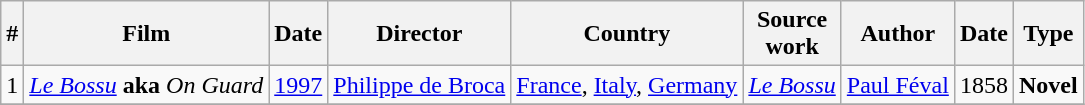<table class="wikitable">
<tr>
<th>#</th>
<th>Film</th>
<th>Date</th>
<th>Director</th>
<th>Country</th>
<th>Source<br>work</th>
<th>Author</th>
<th>Date</th>
<th>Type</th>
</tr>
<tr>
<td>1</td>
<td><em><a href='#'>Le Bossu</a></em> <strong>aka</strong> <em>On Guard</em></td>
<td><a href='#'>1997</a></td>
<td><a href='#'>Philippe de Broca</a></td>
<td><a href='#'>France</a>, <a href='#'>Italy</a>, <a href='#'>Germany</a></td>
<td><em><a href='#'>Le Bossu</a></em></td>
<td><a href='#'>Paul Féval</a></td>
<td>1858</td>
<td><strong>Novel</strong></td>
</tr>
<tr>
</tr>
</table>
